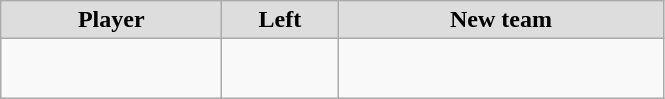<table class="wikitable" style="text-align: center">
<tr align="center"  bgcolor="#dddddd">
<td style="width:140px"><strong>Player</strong></td>
<td style="width:70px"><strong>Left</strong></td>
<td style="width:210px"><strong>New team</strong></td>
</tr>
<tr style="height:40px">
<td></td>
<td style="font-size: 80%"></td>
<td></td>
</tr>
</table>
